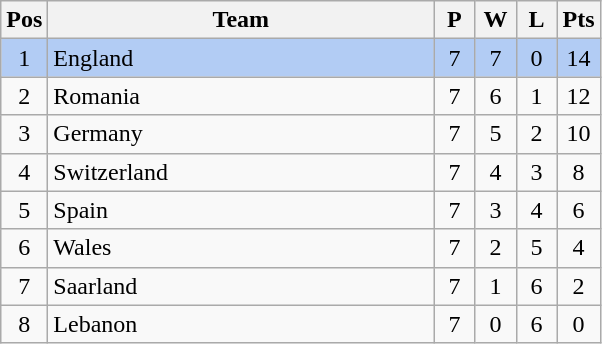<table class="wikitable" style="font-size: 100%">
<tr>
<th width=15>Pos</th>
<th width=250>Team</th>
<th width=20>P</th>
<th width=20>W</th>
<th width=20>L</th>
<th width=20>Pts</th>
</tr>
<tr align=center style="background: #b2ccf4;">
<td>1</td>
<td align="left"> England</td>
<td>7</td>
<td>7</td>
<td>0</td>
<td>14</td>
</tr>
<tr align=center>
<td>2</td>
<td align="left"> Romania</td>
<td>7</td>
<td>6</td>
<td>1</td>
<td>12</td>
</tr>
<tr align=center>
<td>3</td>
<td align="left"> Germany</td>
<td>7</td>
<td>5</td>
<td>2</td>
<td>10</td>
</tr>
<tr align=center>
<td>4</td>
<td align="left"> Switzerland</td>
<td>7</td>
<td>4</td>
<td>3</td>
<td>8</td>
</tr>
<tr align=center>
<td>5</td>
<td align="left"> Spain</td>
<td>7</td>
<td>3</td>
<td>4</td>
<td>6</td>
</tr>
<tr align=center>
<td>6</td>
<td align="left"> Wales</td>
<td>7</td>
<td>2</td>
<td>5</td>
<td>4</td>
</tr>
<tr align=center>
<td>7</td>
<td align="left"> Saarland</td>
<td>7</td>
<td>1</td>
<td>6</td>
<td>2</td>
</tr>
<tr align=center>
<td>8</td>
<td align="left"> Lebanon</td>
<td>7</td>
<td>0</td>
<td>6</td>
<td>0</td>
</tr>
</table>
